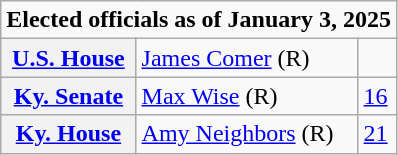<table class=wikitable>
<tr>
<td colspan="3"><strong>Elected officials as of January 3, 2025</strong></td>
</tr>
<tr>
<th scope=row><a href='#'>U.S. House</a></th>
<td><a href='#'>James Comer</a> (R)</td>
<td></td>
</tr>
<tr>
<th scope=row><a href='#'>Ky. Senate</a></th>
<td><a href='#'>Max Wise</a> (R)</td>
<td><a href='#'>16</a></td>
</tr>
<tr>
<th scope=row><a href='#'>Ky. House</a></th>
<td><a href='#'>Amy Neighbors</a> (R)</td>
<td><a href='#'>21</a></td>
</tr>
</table>
